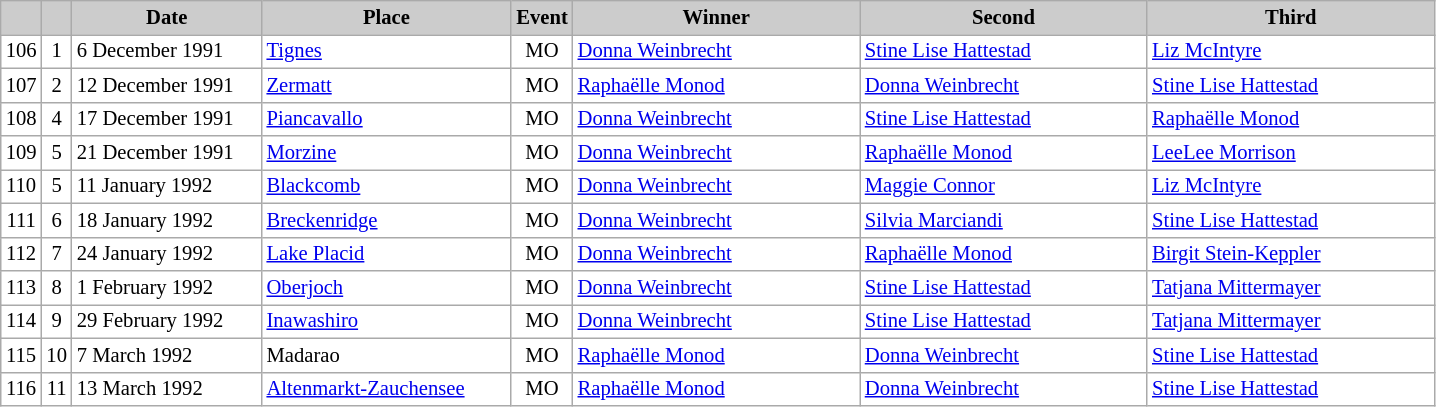<table class="wikitable plainrowheaders" style="background:#fff; font-size:86%; line-height:16px; border:grey solid 1px; border-collapse:collapse;">
<tr style="background:#ccc; text-align:center;">
<th scope="col" style="background:#ccc; width=20 px;"></th>
<th scope="col" style="background:#ccc; width=30 px;"></th>
<th scope="col" style="background:#ccc; width:120px;">Date</th>
<th scope="col" style="background:#ccc; width:160px;">Place</th>
<th scope="col" style="background:#ccc; width:15px;">Event</th>
<th scope="col" style="background:#ccc; width:185px;">Winner</th>
<th scope="col" style="background:#ccc; width:185px;">Second</th>
<th scope="col" style="background:#ccc; width:185px;">Third</th>
</tr>
<tr>
<td align=center>106</td>
<td align=center>1</td>
<td>6 December 1991</td>
<td> <a href='#'>Tignes</a></td>
<td align=center>MO</td>
<td> <a href='#'>Donna Weinbrecht</a></td>
<td> <a href='#'>Stine Lise Hattestad</a></td>
<td> <a href='#'>Liz McIntyre</a></td>
</tr>
<tr>
<td align=center>107</td>
<td align=center>2</td>
<td>12 December 1991</td>
<td> <a href='#'>Zermatt</a></td>
<td align=center>MO</td>
<td> <a href='#'>Raphaëlle Monod</a></td>
<td> <a href='#'>Donna Weinbrecht</a></td>
<td> <a href='#'>Stine Lise Hattestad</a></td>
</tr>
<tr>
<td align=center>108</td>
<td align=center>4</td>
<td>17 December 1991</td>
<td> <a href='#'>Piancavallo</a></td>
<td align=center>MO</td>
<td> <a href='#'>Donna Weinbrecht</a></td>
<td> <a href='#'>Stine Lise Hattestad</a></td>
<td> <a href='#'>Raphaëlle Monod</a></td>
</tr>
<tr>
<td align=center>109</td>
<td align=center>5</td>
<td>21 December 1991</td>
<td> <a href='#'>Morzine</a></td>
<td align=center>MO</td>
<td> <a href='#'>Donna Weinbrecht</a></td>
<td> <a href='#'>Raphaëlle Monod</a></td>
<td> <a href='#'>LeeLee Morrison</a></td>
</tr>
<tr>
<td align=center>110</td>
<td align=center>5</td>
<td>11 January 1992</td>
<td> <a href='#'>Blackcomb</a></td>
<td align=center>MO</td>
<td> <a href='#'>Donna Weinbrecht</a></td>
<td> <a href='#'>Maggie Connor</a></td>
<td> <a href='#'>Liz McIntyre</a></td>
</tr>
<tr>
<td align=center>111</td>
<td align=center>6</td>
<td>18 January 1992</td>
<td> <a href='#'>Breckenridge</a></td>
<td align=center>MO</td>
<td> <a href='#'>Donna Weinbrecht</a></td>
<td> <a href='#'>Silvia Marciandi</a></td>
<td> <a href='#'>Stine Lise Hattestad</a></td>
</tr>
<tr>
<td align=center>112</td>
<td align=center>7</td>
<td>24 January 1992</td>
<td> <a href='#'>Lake Placid</a></td>
<td align=center>MO</td>
<td> <a href='#'>Donna Weinbrecht</a></td>
<td> <a href='#'>Raphaëlle Monod</a></td>
<td> <a href='#'>Birgit Stein-Keppler</a></td>
</tr>
<tr>
<td align=center>113</td>
<td align=center>8</td>
<td>1 February 1992</td>
<td> <a href='#'>Oberjoch</a></td>
<td align=center>MO</td>
<td> <a href='#'>Donna Weinbrecht</a></td>
<td> <a href='#'>Stine Lise Hattestad</a></td>
<td> <a href='#'>Tatjana Mittermayer</a></td>
</tr>
<tr>
<td align=center>114</td>
<td align=center>9</td>
<td>29 February 1992</td>
<td> <a href='#'>Inawashiro</a></td>
<td align=center>MO</td>
<td> <a href='#'>Donna Weinbrecht</a></td>
<td> <a href='#'>Stine Lise Hattestad</a></td>
<td> <a href='#'>Tatjana Mittermayer</a></td>
</tr>
<tr>
<td align=center>115</td>
<td align=center>10</td>
<td>7 March 1992</td>
<td> Madarao</td>
<td align=center>MO</td>
<td> <a href='#'>Raphaëlle Monod</a></td>
<td> <a href='#'>Donna Weinbrecht</a></td>
<td> <a href='#'>Stine Lise Hattestad</a></td>
</tr>
<tr>
<td align=center>116</td>
<td align=center>11</td>
<td>13 March 1992</td>
<td> <a href='#'>Altenmarkt-Zauchensee</a></td>
<td align=center>MO</td>
<td> <a href='#'>Raphaëlle Monod</a></td>
<td> <a href='#'>Donna Weinbrecht</a></td>
<td> <a href='#'>Stine Lise Hattestad</a></td>
</tr>
</table>
